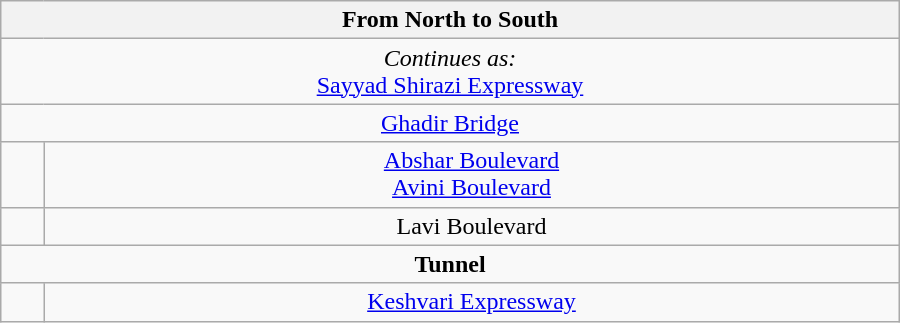<table class="wikitable" style="text-align:center" width="600px">
<tr>
<th text-align="center" colspan="3"> From North to South </th>
</tr>
<tr>
<td colspan="7" align="center"><em>Continues as:</em><br> <a href='#'>Sayyad Shirazi Expressway</a></td>
</tr>
<tr>
<td text-align="center" colspan="3"> <a href='#'>Ghadir Bridge</a></td>
</tr>
<tr>
<td></td>
<td> <a href='#'>Abshar Boulevard</a><br> <a href='#'>Avini Boulevard</a></td>
</tr>
<tr>
<td></td>
<td> Lavi Boulevard</td>
</tr>
<tr>
<td text-align="center" colspan="3"> <strong>Tunnel</strong></td>
</tr>
<tr>
<td><br></td>
<td> <a href='#'>Keshvari Expressway</a></td>
</tr>
</table>
